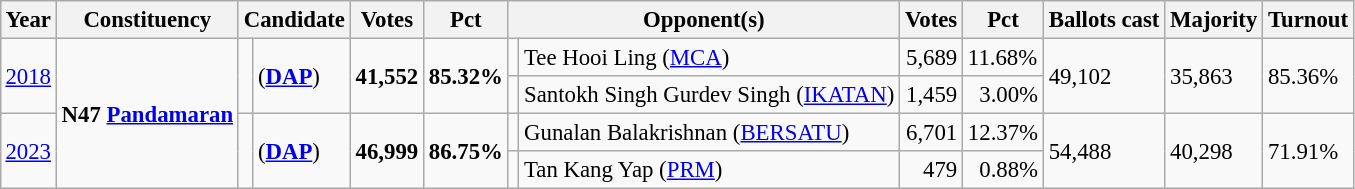<table class="wikitable" style="margin:0.5em ; font-size:95%">
<tr>
<th>Year</th>
<th>Constituency</th>
<th colspan="2">Candidate</th>
<th>Votes</th>
<th>Pct</th>
<th colspan="2">Opponent(s)</th>
<th>Votes</th>
<th>Pct</th>
<th>Ballots cast</th>
<th>Majority</th>
<th>Turnout</th>
</tr>
<tr>
<td rowspan=2><a href='#'>2018</a></td>
<td rowspan=4><strong>N47 <a href='#'>Pandamaran</a></strong></td>
<td rowspan=2 ></td>
<td rowspan=2><strong></strong> (<a href='#'><strong>DAP</strong></a>)</td>
<td rowspan=2 align=right><strong>41,552</strong></td>
<td rowspan=2><strong>85.32%</strong></td>
<td></td>
<td>Tee Hooi Ling (<a href='#'>MCA</a>)</td>
<td align=right>5,689</td>
<td>11.68%</td>
<td rowspan=2>49,102</td>
<td rowspan=2>35,863</td>
<td rowspan=2>85.36%</td>
</tr>
<tr>
<td></td>
<td>Santokh Singh Gurdev Singh (<a href='#'>IKATAN</a>)</td>
<td align=right>1,459</td>
<td align=right>3.00%</td>
</tr>
<tr>
<td rowspan=2><a href='#'>2023</a></td>
<td rowspan=2 ></td>
<td rowspan=2><strong></strong> (<a href='#'><strong>DAP</strong></a>)</td>
<td rowspan=2 align=right><strong>46,999</strong></td>
<td rowspan=2><strong>86.75%</strong></td>
<td bgcolor=></td>
<td>Gunalan Balakrishnan (<a href='#'>BERSATU</a>)</td>
<td align=right>6,701</td>
<td>12.37%</td>
<td rowspan=2>54,488</td>
<td rowspan=2>40,298</td>
<td rowspan=2>71.91%</td>
</tr>
<tr>
<td bgcolor=></td>
<td>Tan Kang Yap (<a href='#'>PRM</a>)</td>
<td align=right>479</td>
<td align=right>0.88%</td>
</tr>
</table>
